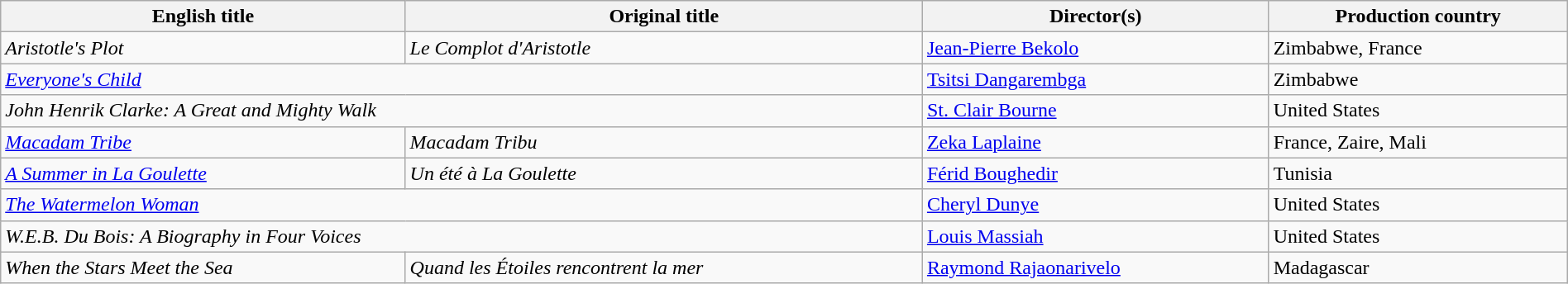<table class="wikitable sortable" style="width:100%; margin-bottom:4px">
<tr>
<th>English title</th>
<th>Original title</th>
<th>Director(s)</th>
<th>Production country</th>
</tr>
<tr>
<td><em>Aristotle's Plot</em></td>
<td><em>Le Complot d'Aristotle</em></td>
<td><a href='#'>Jean-Pierre Bekolo</a></td>
<td>Zimbabwe, France</td>
</tr>
<tr>
<td colspan=2><em><a href='#'>Everyone's Child</a></em></td>
<td><a href='#'>Tsitsi Dangarembga</a></td>
<td>Zimbabwe</td>
</tr>
<tr>
<td colspan=2><em>John Henrik Clarke: A Great and Mighty Walk</em></td>
<td><a href='#'>St. Clair Bourne</a></td>
<td>United States</td>
</tr>
<tr>
<td><em><a href='#'>Macadam Tribe</a></em></td>
<td><em>Macadam Tribu</em></td>
<td><a href='#'>Zeka Laplaine</a></td>
<td>France, Zaire, Mali</td>
</tr>
<tr>
<td><em><a href='#'>A Summer in La Goulette</a></em></td>
<td><em>Un été à La Goulette</em></td>
<td><a href='#'>Férid Boughedir</a></td>
<td>Tunisia</td>
</tr>
<tr>
<td colspan=2><em><a href='#'>The Watermelon Woman</a></em></td>
<td><a href='#'>Cheryl Dunye</a></td>
<td>United States</td>
</tr>
<tr>
<td colspan=2><em>W.E.B. Du Bois: A Biography in Four Voices</em></td>
<td><a href='#'>Louis Massiah</a></td>
<td>United States</td>
</tr>
<tr>
<td><em>When the Stars Meet the Sea</em></td>
<td><em>Quand les Étoiles rencontrent la mer</em></td>
<td><a href='#'>Raymond Rajaonarivelo</a></td>
<td>Madagascar</td>
</tr>
</table>
